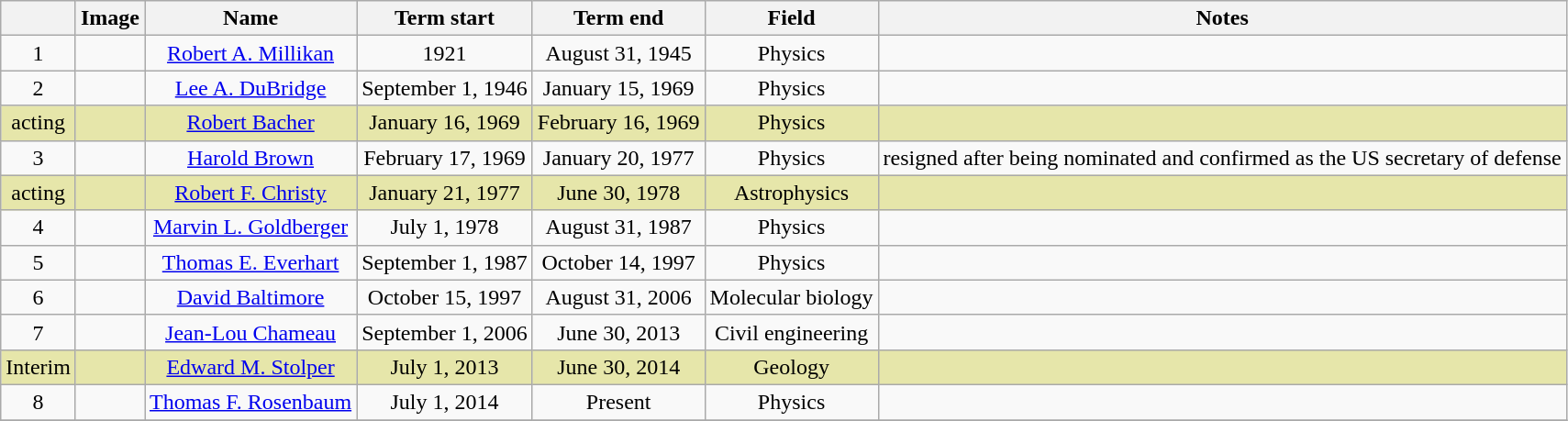<table class="wikitable" style="text-align: center;">
<tr>
<th></th>
<th>Image</th>
<th>Name</th>
<th>Term start</th>
<th>Term end</th>
<th>Field</th>
<th>Notes</th>
</tr>
<tr>
<td>1</td>
<td></td>
<td><a href='#'>Robert A. Millikan</a></td>
<td>1921</td>
<td>August 31, 1945</td>
<td>Physics</td>
<td></td>
</tr>
<tr>
<td>2</td>
<td></td>
<td><a href='#'>Lee A. DuBridge</a></td>
<td nowrap>September 1, 1946</td>
<td>January 15, 1969</td>
<td>Physics</td>
<td></td>
</tr>
<tr bgcolor="#e6e6aa">
<td>acting</td>
<td></td>
<td><a href='#'>Robert Bacher</a></td>
<td>January 16, 1969</td>
<td nowrap>February 16, 1969</td>
<td>Physics</td>
<td></td>
</tr>
<tr>
<td>3</td>
<td></td>
<td><a href='#'>Harold Brown</a></td>
<td>February 17, 1969</td>
<td>January 20, 1977</td>
<td>Physics</td>
<td> resigned after being nominated and confirmed as the US secretary of defense</td>
</tr>
<tr bgcolor="#e6e6aa">
<td>acting</td>
<td></td>
<td><a href='#'>Robert F. Christy</a></td>
<td>January 21, 1977</td>
<td>June 30, 1978</td>
<td>Astrophysics</td>
<td></td>
</tr>
<tr>
<td>4</td>
<td></td>
<td><a href='#'>Marvin L. Goldberger</a></td>
<td>July 1, 1978</td>
<td>August 31, 1987</td>
<td>Physics</td>
<td></td>
</tr>
<tr>
<td>5</td>
<td></td>
<td><a href='#'>Thomas E. Everhart</a></td>
<td>September 1, 1987</td>
<td>October 14, 1997</td>
<td>Physics</td>
<td></td>
</tr>
<tr>
<td>6</td>
<td></td>
<td><a href='#'>David Baltimore</a></td>
<td>October 15, 1997</td>
<td>August 31, 2006</td>
<td>Molecular biology</td>
<td></td>
</tr>
<tr>
<td>7</td>
<td></td>
<td><a href='#'>Jean-Lou Chameau</a></td>
<td>September 1, 2006</td>
<td>June 30, 2013</td>
<td>Civil engineering</td>
<td></td>
</tr>
<tr bgcolor="#e6e6aa">
<td>Interim</td>
<td></td>
<td><a href='#'>Edward M. Stolper</a></td>
<td>July 1, 2013</td>
<td>June 30, 2014</td>
<td>Geology</td>
<td></td>
</tr>
<tr>
<td>8</td>
<td></td>
<td><a href='#'>Thomas F. Rosenbaum</a></td>
<td>July 1, 2014</td>
<td>Present</td>
<td>Physics</td>
<td></td>
</tr>
<tr>
</tr>
</table>
